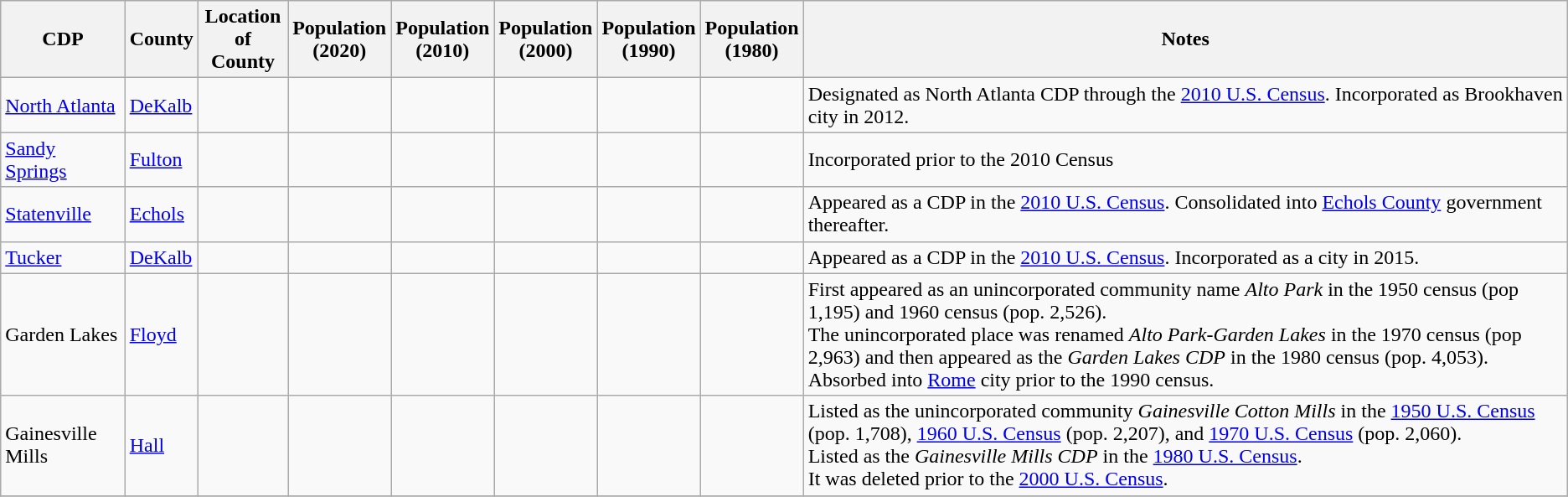<table class="wikitable sortable">
<tr>
<th>CDP</th>
<th>County</th>
<th>Location<br> of County</th>
<th>Population<br> (2020)</th>
<th>Population<br> (2010)</th>
<th>Population<br> (2000)</th>
<th>Population<br> (1990)</th>
<th>Population<br> (1980)</th>
<th>Notes</th>
</tr>
<tr>
<td><a href='#'>North Atlanta</a></td>
<td><a href='#'>DeKalb</a></td>
<td></td>
<td></td>
<td></td>
<td></td>
<td></td>
<td></td>
<td>Designated as North Atlanta CDP through the <a href='#'>2010 U.S. Census</a>. Incorporated as Brookhaven city in 2012.</td>
</tr>
<tr>
<td><a href='#'>Sandy Springs</a></td>
<td><a href='#'>Fulton</a></td>
<td></td>
<td></td>
<td></td>
<td></td>
<td></td>
<td></td>
<td>Incorporated prior to the 2010 Census</td>
</tr>
<tr>
<td><a href='#'>Statenville</a></td>
<td><a href='#'>Echols</a></td>
<td></td>
<td></td>
<td></td>
<td></td>
<td></td>
<td></td>
<td>Appeared as a CDP in the <a href='#'>2010 U.S. Census</a>. Consolidated into <a href='#'>Echols County</a> government thereafter.</td>
</tr>
<tr>
<td><a href='#'>Tucker</a></td>
<td><a href='#'>DeKalb</a></td>
<td></td>
<td></td>
<td></td>
<td></td>
<td></td>
<td></td>
<td>Appeared as a CDP in the <a href='#'>2010 U.S. Census</a>. Incorporated as a city in 2015.</td>
</tr>
<tr>
<td>Garden Lakes</td>
<td><a href='#'>Floyd</a></td>
<td></td>
<td></td>
<td></td>
<td></td>
<td></td>
<td></td>
<td>First appeared as an unincorporated community name <em>Alto Park</em> in the 1950 census (pop 1,195) and 1960 census (pop. 2,526). <br> The unincorporated place was renamed <em>Alto Park-Garden Lakes</em> in the 1970 census (pop 2,963) and then appeared as the <em>Garden Lakes CDP</em> in the 1980 census (pop. 4,053). <br> Absorbed into <a href='#'>Rome</a> city prior to the 1990 census.</td>
</tr>
<tr>
<td>Gainesville Mills</td>
<td><a href='#'>Hall</a></td>
<td></td>
<td></td>
<td></td>
<td></td>
<td></td>
<td></td>
<td>Listed as the unincorporated community <em>Gainesville Cotton Mills</em> in the <a href='#'>1950 U.S. Census</a> (pop. 1,708), <a href='#'>1960 U.S. Census</a> (pop. 2,207), and <a href='#'>1970 U.S. Census</a> (pop. 2,060).<br> Listed as the <em>Gainesville Mills CDP</em> in the <a href='#'>1980 U.S. Census</a>.<br> It was deleted prior to the <a href='#'>2000 U.S. Census</a>.</td>
</tr>
<tr>
</tr>
</table>
